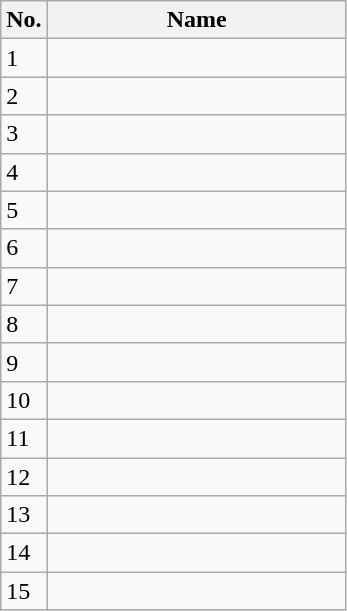<table class=wikitable sortable style=font-size:100%; text-align:center;>
<tr>
<th>No.</th>
<th style=width:12em>Name</th>
</tr>
<tr>
<td>1</td>
<td align=left></td>
</tr>
<tr>
<td>2</td>
<td align=left></td>
</tr>
<tr>
<td>3</td>
<td align=left></td>
</tr>
<tr>
<td>4</td>
<td align=left></td>
</tr>
<tr>
<td>5</td>
<td align=left></td>
</tr>
<tr>
<td>6</td>
<td align=left></td>
</tr>
<tr>
<td>7</td>
<td align=left></td>
</tr>
<tr>
<td>8</td>
<td align=left></td>
</tr>
<tr>
<td>9</td>
<td align=left></td>
</tr>
<tr>
<td>10</td>
<td align=left></td>
</tr>
<tr>
<td>11</td>
<td align=left></td>
</tr>
<tr>
<td>12</td>
<td align=left></td>
</tr>
<tr>
<td>13</td>
<td align=left></td>
</tr>
<tr>
<td>14</td>
<td align=left></td>
</tr>
<tr>
<td>15</td>
<td align=left></td>
</tr>
</table>
